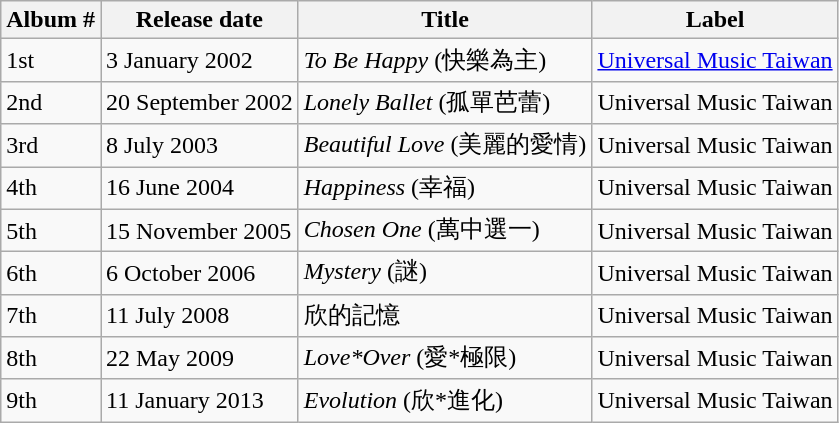<table class="wikitable">
<tr>
<th>Album #</th>
<th>Release date</th>
<th>Title</th>
<th>Label</th>
</tr>
<tr>
<td>1st</td>
<td>3 January 2002</td>
<td><em>To Be Happy</em> (快樂為主)</td>
<td><a href='#'>Universal Music Taiwan</a></td>
</tr>
<tr>
<td>2nd</td>
<td>20 September 2002</td>
<td><em>Lonely Ballet</em> (孤單芭蕾)</td>
<td>Universal Music Taiwan</td>
</tr>
<tr>
<td>3rd</td>
<td>8 July 2003</td>
<td><em>Beautiful Love</em> (美麗的愛情)</td>
<td>Universal Music Taiwan</td>
</tr>
<tr>
<td>4th</td>
<td>16 June 2004</td>
<td><em>Happiness</em> (幸福)</td>
<td>Universal Music Taiwan</td>
</tr>
<tr>
<td>5th</td>
<td>15 November 2005</td>
<td><em>Chosen One</em> (萬中選一)</td>
<td>Universal Music Taiwan</td>
</tr>
<tr>
<td>6th</td>
<td>6 October 2006</td>
<td><em>Mystery</em> (謎)</td>
<td>Universal Music Taiwan</td>
</tr>
<tr>
<td>7th</td>
<td>11 July 2008</td>
<td>欣的記憶</td>
<td>Universal Music Taiwan</td>
</tr>
<tr>
<td>8th</td>
<td>22 May 2009</td>
<td><em>Love*Over</em> (愛*極限)</td>
<td>Universal Music Taiwan</td>
</tr>
<tr>
<td>9th</td>
<td>11 January 2013</td>
<td><em>Evolution</em> (欣*進化)</td>
<td>Universal Music Taiwan</td>
</tr>
</table>
